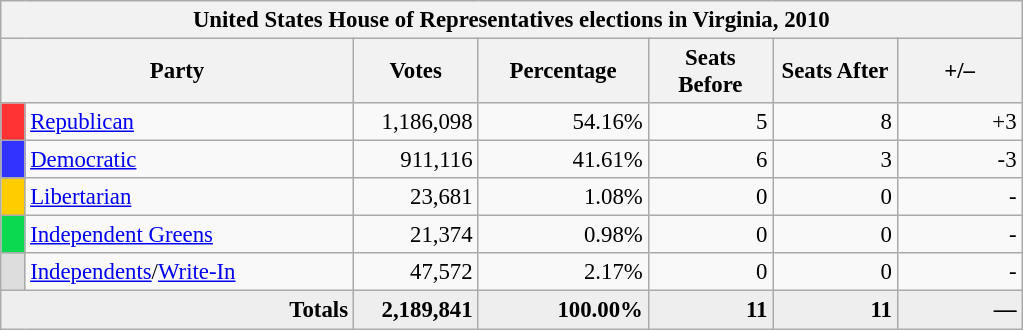<table class="wikitable" style="font-size: 95%;">
<tr>
<th colspan="7">United States House of Representatives elections in Virginia, 2010</th>
</tr>
<tr>
<th colspan=2 style="width: 15em">Party</th>
<th style="width: 5em">Votes</th>
<th style="width: 7em">Percentage</th>
<th style="width: 5em">Seats Before</th>
<th style="width: 5em">Seats After</th>
<th style="width: 5em">+/–</th>
</tr>
<tr>
<th style="background-color:#FF3333; width: 3px"></th>
<td style="width: 130px"><a href='#'>Republican</a></td>
<td align="right">1,186,098</td>
<td align="right">54.16%</td>
<td align="right">5</td>
<td align="right">8</td>
<td align="right">+3</td>
</tr>
<tr>
<th style="background-color:#3333FF; width: 3px"></th>
<td style="width: 130px"><a href='#'>Democratic</a></td>
<td align="right">911,116</td>
<td align="right">41.61%</td>
<td align="right">6</td>
<td align="right">3</td>
<td align="right">-3</td>
</tr>
<tr>
<th style="background-color:#FFCC00; width: 3px"></th>
<td style="width: 130px"><a href='#'>Libertarian</a></td>
<td align="right">23,681</td>
<td align="right">1.08%</td>
<td align="right">0</td>
<td align="right">0</td>
<td align="right">-</td>
</tr>
<tr>
<th style="background-color:#0BDA51; width: 3px"></th>
<td style="width: 130px"><a href='#'>Independent Greens</a></td>
<td align="right">21,374</td>
<td align="right">0.98%</td>
<td align="right">0</td>
<td align="right">0</td>
<td align="right">-</td>
</tr>
<tr>
<th style="background-color:#DDDDDD; width: 3px"></th>
<td style="width: 130px"><a href='#'>Independents</a>/<a href='#'>Write-In</a></td>
<td align="right">47,572</td>
<td align="right">2.17%</td>
<td align="right">0</td>
<td align="right">0</td>
<td align="right">-</td>
</tr>
<tr bgcolor="#EEEEEE">
<td colspan="2" align="right"><strong>Totals</strong></td>
<td align="right"><strong>2,189,841</strong></td>
<td align="right"><strong>100.00%</strong></td>
<td align="right"><strong>11</strong></td>
<td align="right"><strong>11</strong></td>
<td align="right"><strong>—</strong></td>
</tr>
</table>
